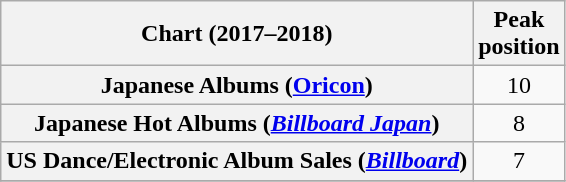<table class="wikitable sortable plainrowheaders" style="text-align:center;" border="1">
<tr>
<th scope="col">Chart (2017–2018)</th>
<th scope="col">Peak<br>position</th>
</tr>
<tr>
<th scope="row">Japanese Albums (<a href='#'>Oricon</a>)</th>
<td>10</td>
</tr>
<tr>
<th scope="row">Japanese Hot Albums (<em><a href='#'>Billboard Japan</a></em>)</th>
<td>8</td>
</tr>
<tr>
<th scope="row">US Dance/Electronic Album Sales (<em><a href='#'>Billboard</a></em>)</th>
<td>7</td>
</tr>
<tr>
</tr>
</table>
